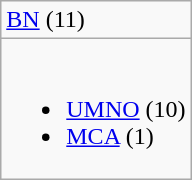<table class="wikitable">
<tr>
<td> <a href='#'>BN</a> (11)</td>
</tr>
<tr>
<td><br><ul><li> <a href='#'>UMNO</a> (10)</li><li> <a href='#'>MCA</a> (1)</li></ul></td>
</tr>
</table>
